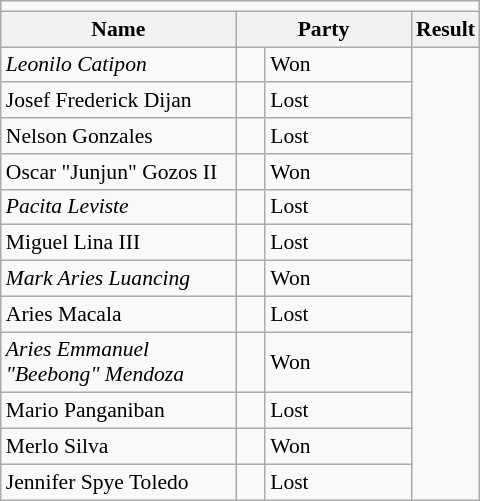<table class=wikitable style="font-size:90%">
<tr>
<td colspan=4 bgcolor=></td>
</tr>
<tr>
<th width=150px>Name</th>
<th colspan=2 width=110px>Party</th>
<th>Result</th>
</tr>
<tr>
<td><em>Leonilo Catipon</em></td>
<td></td>
<td>Won</td>
</tr>
<tr>
<td>Josef Frederick Dijan</td>
<td></td>
<td>Lost</td>
</tr>
<tr>
<td>Nelson Gonzales</td>
<td></td>
<td>Lost</td>
</tr>
<tr>
<td>Oscar "Junjun" Gozos II</td>
<td></td>
<td>Won</td>
</tr>
<tr>
<td><em>Pacita Leviste</em></td>
<td></td>
<td>Lost</td>
</tr>
<tr>
<td>Miguel Lina III</td>
<td></td>
<td>Lost</td>
</tr>
<tr>
<td><em>Mark Aries Luancing</em></td>
<td></td>
<td>Won</td>
</tr>
<tr>
<td>Aries Macala</td>
<td></td>
<td>Lost</td>
</tr>
<tr>
<td><em>Aries Emmanuel "Beebong" Mendoza</em></td>
<td></td>
<td>Won</td>
</tr>
<tr>
<td>Mario Panganiban</td>
<td></td>
<td>Lost</td>
</tr>
<tr>
<td>Merlo Silva</td>
<td></td>
<td>Won</td>
</tr>
<tr>
<td>Jennifer Spye Toledo</td>
<td></td>
<td>Lost</td>
</tr>
</table>
